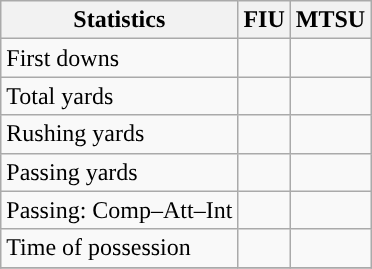<table class="wikitable" style="float: left;">
<tr>
<th>Statistics</th>
<th>FIU</th>
<th>MTSU</th>
</tr>
<tr>
<td>First downs</td>
<td></td>
<td></td>
</tr>
<tr>
<td>Total yards</td>
<td></td>
<td></td>
</tr>
<tr>
<td>Rushing yards</td>
<td></td>
<td></td>
</tr>
<tr>
<td>Passing yards</td>
<td></td>
<td></td>
</tr>
<tr>
<td>Passing: Comp–Att–Int</td>
<td></td>
<td></td>
</tr>
<tr>
<td>Time of possession</td>
<td></td>
<td></td>
</tr>
<tr>
</tr>
</table>
